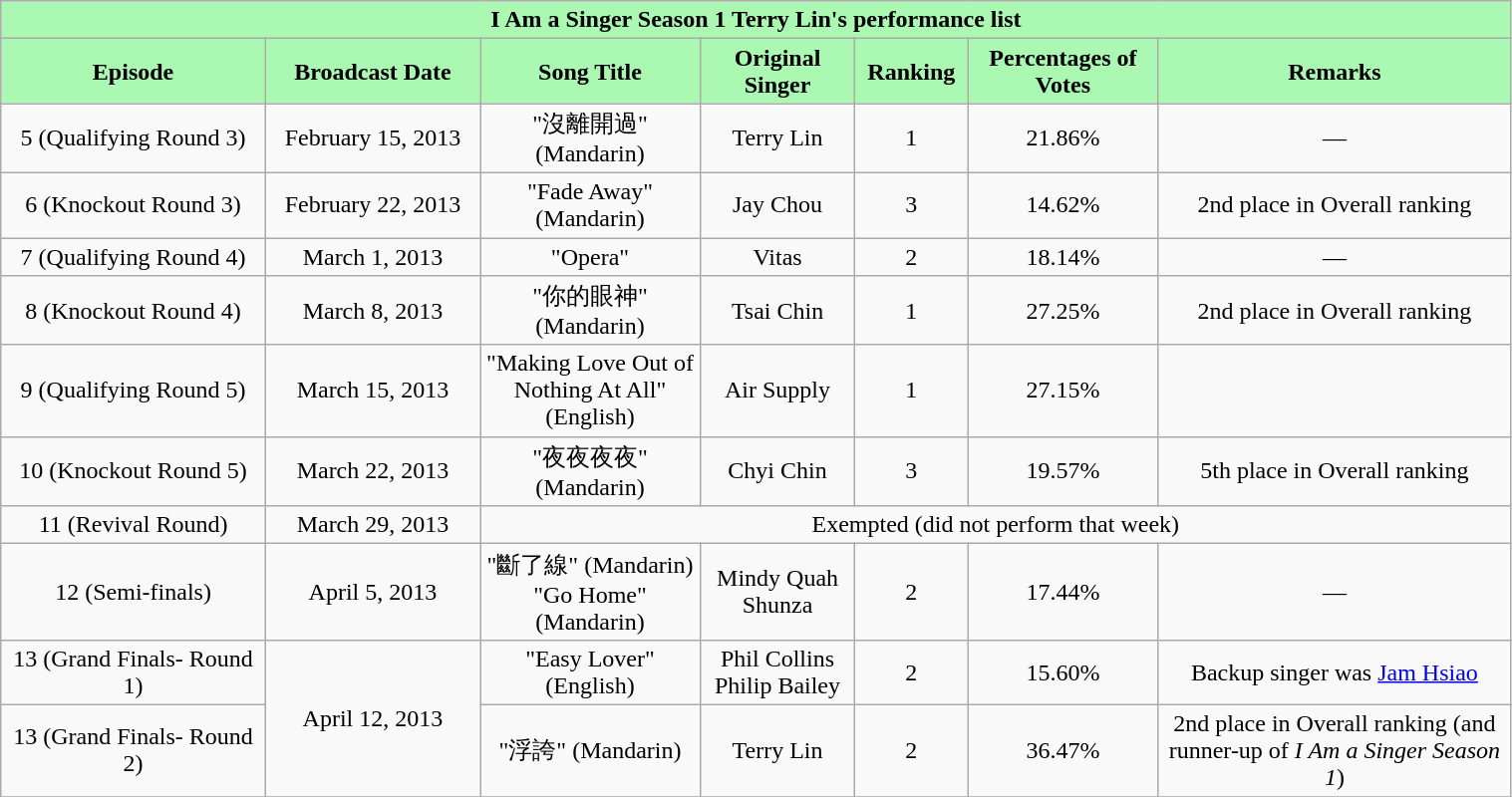<table class="wikitable sortable mw-collapsible" width="80%" style="text-align:center">
<tr align="center" style="background:#abf8b2">
<td colspan="7"><div><strong>I Am a Singer Season 1 Terry Lin's performance list</strong></div></td>
</tr>
<tr align="center" style="background:#abf8b2">
<td style="width:9%"><strong>Episode</strong></td>
<td style="width:7%"><strong>Broadcast Date</strong></td>
<td style="width:7%"><strong>Song Title</strong></td>
<td style="width:4%"><strong>Original Singer</strong></td>
<td style="width:1%"><strong>Ranking</strong></td>
<td style="width:4%"><strong>Percentages of Votes</strong></td>
<td style="width:12%"><strong>Remarks</strong></td>
</tr>
<tr>
<td>5 (Qualifying Round 3)</td>
<td>February 15, 2013</td>
<td>"沒離開過" (Mandarin)</td>
<td>Terry Lin</td>
<td>1</td>
<td>21.86%</td>
<td>—</td>
</tr>
<tr>
<td>6 (Knockout Round 3)</td>
<td>February 22, 2013</td>
<td>"Fade Away" (Mandarin)</td>
<td>Jay Chou</td>
<td>3</td>
<td>14.62%</td>
<td>2nd place in Overall ranking</td>
</tr>
<tr>
<td>7 (Qualifying Round 4)</td>
<td>March 1, 2013</td>
<td>"Opera"</td>
<td>Vitas</td>
<td>2</td>
<td>18.14%</td>
<td>—</td>
</tr>
<tr>
<td>8 (Knockout Round 4)</td>
<td>March 8, 2013</td>
<td>"你的眼神" (Mandarin)</td>
<td>Tsai Chin</td>
<td>1</td>
<td>27.25%</td>
<td>2nd place in Overall ranking</td>
</tr>
<tr>
<td>9 (Qualifying Round 5)</td>
<td>March 15, 2013</td>
<td>"Making Love Out of Nothing At All" (English)</td>
<td>Air Supply</td>
<td>1</td>
<td>27.15%</td>
<td></td>
</tr>
<tr>
<td>10 (Knockout Round 5)</td>
<td>March 22, 2013</td>
<td>"夜夜夜夜" (Mandarin)</td>
<td>Chyi Chin</td>
<td>3</td>
<td>19.57%</td>
<td>5th place in Overall ranking</td>
</tr>
<tr>
<td>11 (Revival Round)</td>
<td>March 29, 2013</td>
<td colspan="5">Exempted (did not perform that week)</td>
</tr>
<tr>
<td>12 (Semi-finals)</td>
<td>April 5, 2013</td>
<td>"斷了線" (Mandarin) <br>"Go Home" (Mandarin)</td>
<td>Mindy Quah<br>Shunza</td>
<td>2</td>
<td>17.44%</td>
<td>—</td>
</tr>
<tr>
<td>13 (Grand Finals- Round 1)</td>
<td rowspan="2">April 12, 2013</td>
<td>"Easy Lover" (English)</td>
<td>Phil Collins<br>Philip Bailey</td>
<td>2</td>
<td>15.60%</td>
<td>Backup singer was <a href='#'>Jam Hsiao</a></td>
</tr>
<tr>
<td>13 (Grand Finals- Round 2)</td>
<td>"浮誇" (Mandarin)</td>
<td>Terry Lin</td>
<td>2</td>
<td>36.47%</td>
<td>2nd place in Overall ranking (and runner-up of <em>I Am a Singer Season 1</em>)</td>
</tr>
<tr>
</tr>
</table>
